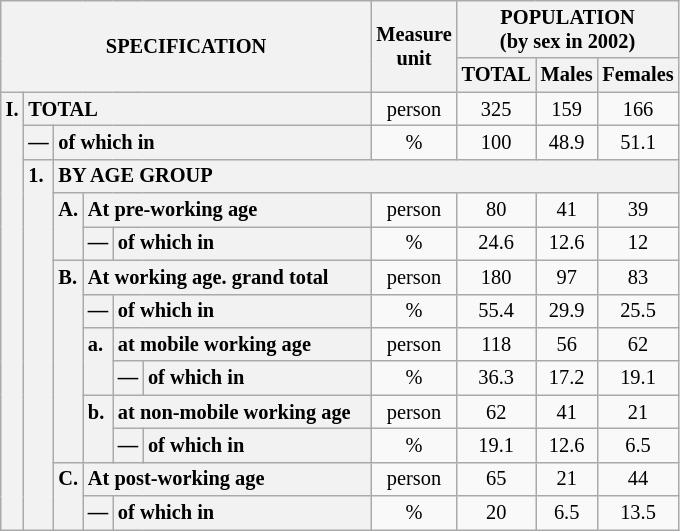<table class="wikitable" style="font-size:85%; text-align:center">
<tr>
<th rowspan="2" colspan="6">SPECIFICATION</th>
<th rowspan="2">Measure<br> unit</th>
<th colspan="3" rowspan="1">POPULATION<br> (by sex in 2002)</th>
</tr>
<tr>
<th>TOTAL</th>
<th>Males</th>
<th>Females</th>
</tr>
<tr>
<th style="text-align:left" valign="top" rowspan="13">I.</th>
<th style="text-align:left" colspan="5">TOTAL</th>
<td>person</td>
<td>325</td>
<td>159</td>
<td>166</td>
</tr>
<tr>
<th style="text-align:left" valign="top">—</th>
<th style="text-align:left" colspan="4">of which in</th>
<td>%</td>
<td>100</td>
<td>48.9</td>
<td>51.1</td>
</tr>
<tr>
<th style="text-align:left" valign="top" rowspan="11">1.</th>
<th style="text-align:left" colspan="19">BY AGE GROUP</th>
</tr>
<tr>
<th style="text-align:left" valign="top" rowspan="2">A.</th>
<th style="text-align:left" colspan="3">At pre-working age</th>
<td>person</td>
<td>80</td>
<td>41</td>
<td>39</td>
</tr>
<tr>
<th style="text-align:left" valign="top">—</th>
<th style="text-align:left" valign="top" colspan="2">of which in</th>
<td>%</td>
<td>24.6</td>
<td>12.6</td>
<td>12</td>
</tr>
<tr>
<th style="text-align:left" valign="top" rowspan="6">B.</th>
<th style="text-align:left" colspan="3">At working age. grand total</th>
<td>person</td>
<td>180</td>
<td>97</td>
<td>83</td>
</tr>
<tr>
<th style="text-align:left" valign="top">—</th>
<th style="text-align:left" valign="top" colspan="2">of which in</th>
<td>%</td>
<td>55.4</td>
<td>29.9</td>
<td>25.5</td>
</tr>
<tr>
<th style="text-align:left" valign="top" rowspan="2">a.</th>
<th style="text-align:left" colspan="2">at mobile working age</th>
<td>person</td>
<td>118</td>
<td>56</td>
<td>62</td>
</tr>
<tr>
<th style="text-align:left" valign="top">—</th>
<th style="text-align:left" valign="top" colspan="1">of which in                        </th>
<td>%</td>
<td>36.3</td>
<td>17.2</td>
<td>19.1</td>
</tr>
<tr>
<th style="text-align:left" valign="top" rowspan="2">b.</th>
<th style="text-align:left" colspan="2">at non-mobile working age</th>
<td>person</td>
<td>62</td>
<td>41</td>
<td>21</td>
</tr>
<tr>
<th style="text-align:left" valign="top">—</th>
<th style="text-align:left" valign="top" colspan="1">of which in                        </th>
<td>%</td>
<td>19.1</td>
<td>12.6</td>
<td>6.5</td>
</tr>
<tr>
<th style="text-align:left" valign="top" rowspan="2">C.</th>
<th style="text-align:left" colspan="3">At post-working age</th>
<td>person</td>
<td>65</td>
<td>21</td>
<td>44</td>
</tr>
<tr>
<th style="text-align:left" valign="top">—</th>
<th style="text-align:left" valign="top" colspan="2">of which in</th>
<td>%</td>
<td>20</td>
<td>6.5</td>
<td>13.5</td>
</tr>
</table>
